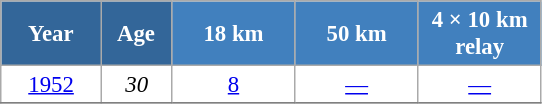<table class="wikitable" style="font-size:95%; text-align:center; border:grey solid 1px; border-collapse:collapse; background:#ffffff;">
<tr>
<th style="background-color:#369; color:white; width:60px;"> Year </th>
<th style="background-color:#369; color:white; width:40px;"> Age </th>
<th style="background-color:#4180be; color:white; width:75px;"> 18 km </th>
<th style="background-color:#4180be; color:white; width:75px;"> 50 km </th>
<th style="background-color:#4180be; color:white; width:75px;"> 4 × 10 km <br> relay </th>
</tr>
<tr>
<td><a href='#'>1952</a></td>
<td><em>30</em></td>
<td><a href='#'>8</a></td>
<td><a href='#'>—</a></td>
<td><a href='#'>—</a></td>
</tr>
<tr>
</tr>
</table>
